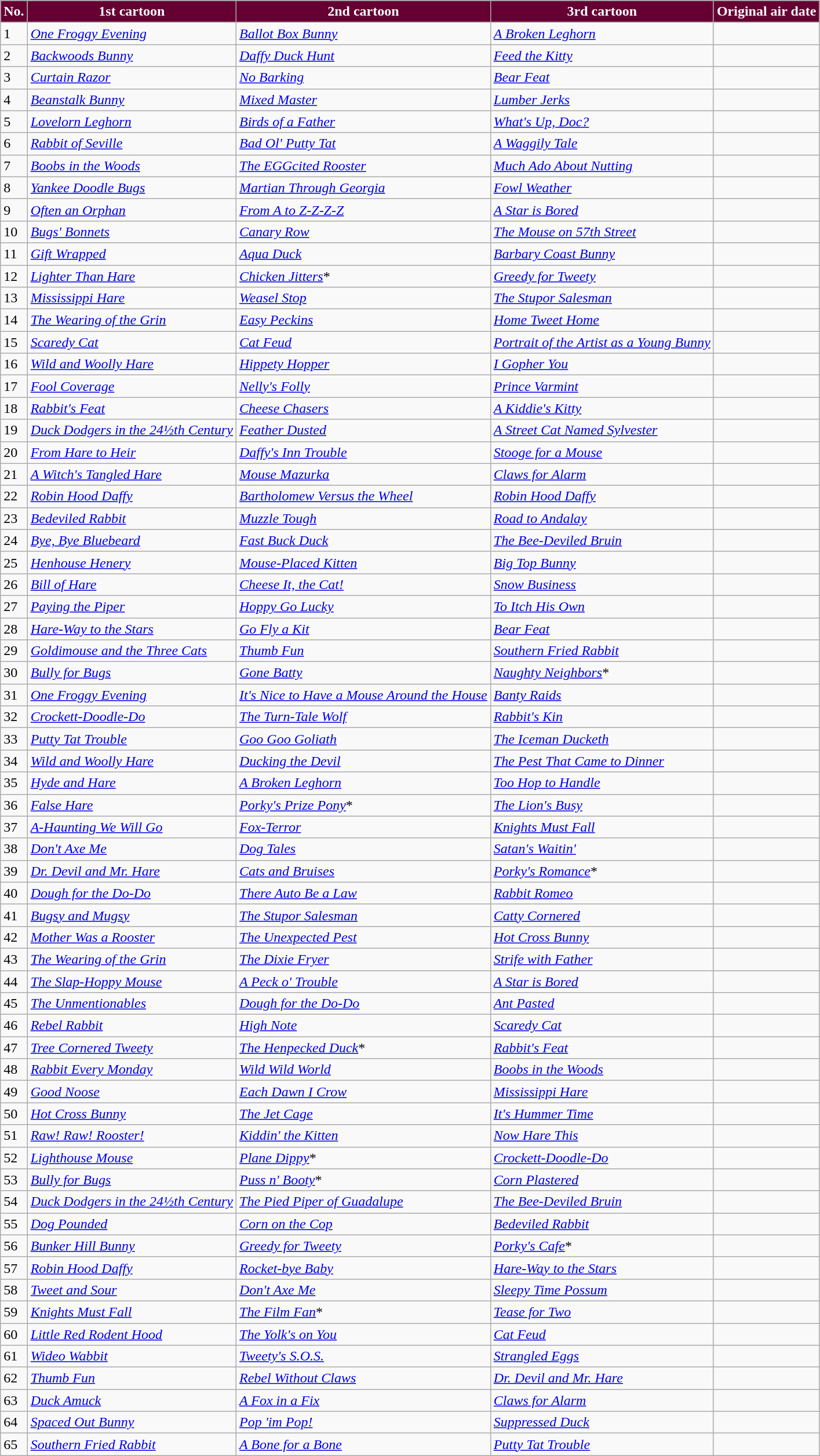<table class="wikitable plainrowheaders">
<tr>
<th style="background:#603; color:#fff;">No.</th>
<th style="background:#603; color:#fff;">1st cartoon</th>
<th style="background:#603; color:#fff;">2nd cartoon</th>
<th style="background:#603; color:#fff;">3rd cartoon</th>
<th style="background:#603; color:#fff;">Original air date</th>
</tr>
<tr>
<td>1</td>
<td><em><a href='#'>One Froggy Evening</a></em></td>
<td><em><a href='#'>Ballot Box Bunny</a></em></td>
<td><em><a href='#'>A Broken Leghorn</a></em></td>
<td></td>
</tr>
<tr>
<td>2</td>
<td><em><a href='#'>Backwoods Bunny</a></em></td>
<td><em><a href='#'>Daffy Duck Hunt</a></em></td>
<td><em><a href='#'>Feed the Kitty</a></em></td>
<td></td>
</tr>
<tr>
<td>3</td>
<td><em><a href='#'>Curtain Razor</a></em></td>
<td><em><a href='#'>No Barking</a></em></td>
<td><em><a href='#'>Bear Feat</a></em></td>
<td></td>
</tr>
<tr>
<td>4</td>
<td><em><a href='#'>Beanstalk Bunny</a></em></td>
<td><em><a href='#'>Mixed Master</a></em></td>
<td><em><a href='#'>Lumber Jerks</a></em></td>
<td></td>
</tr>
<tr>
<td>5</td>
<td><em><a href='#'>Lovelorn Leghorn</a></em></td>
<td><em><a href='#'>Birds of a Father</a></em></td>
<td><em><a href='#'>What's Up, Doc?</a></em></td>
<td></td>
</tr>
<tr>
<td>6</td>
<td><em><a href='#'>Rabbit of Seville</a></em></td>
<td><em><a href='#'>Bad Ol' Putty Tat</a></em></td>
<td><em><a href='#'>A Waggily Tale</a></em></td>
<td></td>
</tr>
<tr>
<td>7</td>
<td><em><a href='#'>Boobs in the Woods</a></em></td>
<td><em><a href='#'>The EGGcited Rooster</a></em></td>
<td><em><a href='#'>Much Ado About Nutting</a></em></td>
<td></td>
</tr>
<tr>
<td>8</td>
<td><em><a href='#'>Yankee Doodle Bugs</a></em></td>
<td><em><a href='#'>Martian Through Georgia</a></em></td>
<td><em><a href='#'>Fowl Weather</a></em></td>
<td></td>
</tr>
<tr>
<td>9</td>
<td><em><a href='#'>Often an Orphan</a></em></td>
<td><em><a href='#'>From A to Z-Z-Z-Z</a></em></td>
<td><em><a href='#'>A Star is Bored</a></em></td>
<td></td>
</tr>
<tr>
<td>10</td>
<td><em><a href='#'>Bugs' Bonnets</a></em></td>
<td><em><a href='#'>Canary Row</a></em></td>
<td><em><a href='#'>The Mouse on 57th Street</a></em></td>
<td></td>
</tr>
<tr>
<td>11</td>
<td><em><a href='#'>Gift Wrapped</a></em></td>
<td><em><a href='#'>Aqua Duck</a></em></td>
<td><em><a href='#'>Barbary Coast Bunny</a></em></td>
<td></td>
</tr>
<tr>
<td>12</td>
<td><em><a href='#'>Lighter Than Hare</a></em></td>
<td><em><a href='#'>Chicken Jitters</a></em>*</td>
<td><em><a href='#'>Greedy for Tweety</a></em></td>
<td></td>
</tr>
<tr>
<td>13</td>
<td><em><a href='#'>Mississippi Hare</a></em></td>
<td><em><a href='#'>Weasel Stop</a></em></td>
<td><em><a href='#'>The Stupor Salesman</a></em></td>
<td></td>
</tr>
<tr>
<td>14</td>
<td><em><a href='#'>The Wearing of the Grin</a></em></td>
<td><em><a href='#'>Easy Peckins</a></em></td>
<td><em><a href='#'>Home Tweet Home</a></em></td>
<td></td>
</tr>
<tr>
<td>15</td>
<td><em><a href='#'>Scaredy Cat</a></em></td>
<td><em><a href='#'>Cat Feud</a></em></td>
<td><em><a href='#'>Portrait of the Artist as a Young Bunny</a></em></td>
<td></td>
</tr>
<tr>
<td>16</td>
<td><em><a href='#'>Wild and Woolly Hare</a></em></td>
<td><em><a href='#'>Hippety Hopper</a></em></td>
<td><em><a href='#'>I Gopher You</a></em></td>
<td></td>
</tr>
<tr>
<td>17</td>
<td><em><a href='#'>Fool Coverage</a></em></td>
<td><em><a href='#'>Nelly's Folly</a></em></td>
<td><em><a href='#'>Prince Varmint</a></em></td>
<td></td>
</tr>
<tr>
<td>18</td>
<td><em><a href='#'>Rabbit's Feat</a></em></td>
<td><em><a href='#'>Cheese Chasers</a></em></td>
<td><em><a href='#'>A Kiddie's Kitty</a></em></td>
<td></td>
</tr>
<tr>
<td>19</td>
<td><em><a href='#'>Duck Dodgers in the 24½th Century</a></em></td>
<td><em><a href='#'>Feather Dusted</a></em></td>
<td><em><a href='#'>A Street Cat Named Sylvester</a></em></td>
<td></td>
</tr>
<tr>
<td>20</td>
<td><em><a href='#'>From Hare to Heir</a></em></td>
<td><em><a href='#'>Daffy's Inn Trouble</a></em></td>
<td><em><a href='#'>Stooge for a Mouse</a></em></td>
<td></td>
</tr>
<tr>
<td>21</td>
<td><em><a href='#'>A Witch's Tangled Hare</a></em></td>
<td><em><a href='#'>Mouse Mazurka</a></em></td>
<td><em><a href='#'>Claws for Alarm</a></em></td>
<td></td>
</tr>
<tr>
<td>22</td>
<td><em><a href='#'>Robin Hood Daffy</a></em></td>
<td><em><a href='#'>Bartholomew Versus the Wheel</a></em></td>
<td><em><a href='#'>Robin Hood Daffy</a></em></td>
<td></td>
</tr>
<tr>
<td>23</td>
<td><em><a href='#'>Bedeviled Rabbit</a></em></td>
<td><em><a href='#'>Muzzle Tough</a></em></td>
<td><em><a href='#'>Road to Andalay</a></em></td>
<td></td>
</tr>
<tr>
<td>24</td>
<td><em><a href='#'>Bye, Bye Bluebeard</a></em></td>
<td><em><a href='#'>Fast Buck Duck</a></em></td>
<td><em><a href='#'>The Bee-Deviled Bruin</a></em></td>
<td></td>
</tr>
<tr>
<td>25</td>
<td><em><a href='#'>Henhouse Henery</a></em></td>
<td><em><a href='#'>Mouse-Placed Kitten</a></em></td>
<td><em><a href='#'>Big Top Bunny</a></em></td>
<td></td>
</tr>
<tr>
<td>26</td>
<td><em><a href='#'>Bill of Hare</a></em></td>
<td><em><a href='#'>Cheese It, the Cat!</a></em></td>
<td><em><a href='#'>Snow Business</a></em></td>
<td></td>
</tr>
<tr>
<td>27</td>
<td><em><a href='#'>Paying the Piper</a></em></td>
<td><em><a href='#'>Hoppy Go Lucky</a></em></td>
<td><em><a href='#'>To Itch His Own</a></em></td>
<td></td>
</tr>
<tr>
<td>28</td>
<td><em><a href='#'>Hare-Way to the Stars</a></em></td>
<td><em><a href='#'>Go Fly a Kit</a></em></td>
<td><em><a href='#'>Bear Feat</a></em></td>
<td></td>
</tr>
<tr>
<td>29</td>
<td><em><a href='#'>Goldimouse and the Three Cats</a></em></td>
<td><em><a href='#'>Thumb Fun</a></em></td>
<td><em><a href='#'>Southern Fried Rabbit</a></em></td>
<td></td>
</tr>
<tr>
<td>30</td>
<td><em><a href='#'>Bully for Bugs</a></em></td>
<td><em><a href='#'>Gone Batty</a></em></td>
<td><em><a href='#'>Naughty Neighbors</a></em>*</td>
<td></td>
</tr>
<tr>
<td>31</td>
<td><em><a href='#'>One Froggy Evening</a></em></td>
<td><em><a href='#'>It's Nice to Have a Mouse Around the House</a></em></td>
<td><em><a href='#'>Banty Raids</a></em></td>
<td></td>
</tr>
<tr>
<td>32</td>
<td><em><a href='#'>Crockett-Doodle-Do</a></em></td>
<td><em><a href='#'>The Turn-Tale Wolf</a></em></td>
<td><em><a href='#'>Rabbit's Kin</a></em></td>
<td></td>
</tr>
<tr>
<td>33</td>
<td><em><a href='#'>Putty Tat Trouble</a></em></td>
<td><em><a href='#'>Goo Goo Goliath</a></em></td>
<td><em><a href='#'>The Iceman Ducketh</a></em></td>
<td></td>
</tr>
<tr>
<td>34</td>
<td><em><a href='#'>Wild and Woolly Hare</a></em></td>
<td><em><a href='#'>Ducking the Devil</a></em></td>
<td><em><a href='#'>The Pest That Came to Dinner</a></em></td>
<td></td>
</tr>
<tr>
<td>35</td>
<td><em><a href='#'>Hyde and Hare</a></em></td>
<td><em><a href='#'>A Broken Leghorn</a></em></td>
<td><em><a href='#'>Too Hop to Handle</a></em></td>
<td></td>
</tr>
<tr>
<td>36</td>
<td><em><a href='#'>False Hare</a></em></td>
<td><em><a href='#'>Porky's Prize Pony</a></em>*</td>
<td><em><a href='#'>The Lion's Busy</a></em></td>
<td></td>
</tr>
<tr>
<td>37</td>
<td><em><a href='#'>A-Haunting We Will Go</a></em></td>
<td><em><a href='#'>Fox-Terror</a></em></td>
<td><em><a href='#'>Knights Must Fall</a></em></td>
<td></td>
</tr>
<tr>
<td>38</td>
<td><em><a href='#'>Don't Axe Me</a></em></td>
<td><em><a href='#'>Dog Tales</a></em></td>
<td><em><a href='#'>Satan's Waitin'</a></em></td>
<td></td>
</tr>
<tr>
<td>39</td>
<td><em><a href='#'>Dr. Devil and Mr. Hare</a></em></td>
<td><em><a href='#'>Cats and Bruises</a></em></td>
<td><em><a href='#'>Porky's Romance</a></em>*</td>
<td></td>
</tr>
<tr>
<td>40</td>
<td><em><a href='#'>Dough for the Do-Do</a></em></td>
<td><em><a href='#'>There Auto Be a Law</a></em></td>
<td><em><a href='#'>Rabbit Romeo</a></em></td>
<td></td>
</tr>
<tr>
<td>41</td>
<td><em><a href='#'>Bugsy and Mugsy</a></em></td>
<td><em><a href='#'>The Stupor Salesman</a></em></td>
<td><em><a href='#'>Catty Cornered</a></em></td>
<td></td>
</tr>
<tr>
<td>42</td>
<td><em><a href='#'>Mother Was a Rooster</a></em></td>
<td><em><a href='#'>The Unexpected Pest</a></em></td>
<td><em><a href='#'>Hot Cross Bunny</a></em></td>
<td></td>
</tr>
<tr>
<td>43</td>
<td><em><a href='#'>The Wearing of the Grin</a></em></td>
<td><em><a href='#'>The Dixie Fryer</a></em></td>
<td><em><a href='#'>Strife with Father</a></em></td>
<td></td>
</tr>
<tr>
<td>44</td>
<td><em><a href='#'>The Slap-Hoppy Mouse</a></em></td>
<td><em><a href='#'>A Peck o' Trouble</a></em></td>
<td><em><a href='#'>A Star is Bored</a></em></td>
<td></td>
</tr>
<tr>
<td>45</td>
<td><em><a href='#'>The Unmentionables</a></em></td>
<td><em><a href='#'>Dough for the Do-Do</a></em></td>
<td><em><a href='#'>Ant Pasted</a></em></td>
<td></td>
</tr>
<tr>
<td>46</td>
<td><em><a href='#'>Rebel Rabbit</a></em></td>
<td><em><a href='#'>High Note</a></em></td>
<td><em><a href='#'>Scaredy Cat</a></em></td>
<td></td>
</tr>
<tr>
<td>47</td>
<td><em><a href='#'>Tree Cornered Tweety</a></em></td>
<td><em><a href='#'>The Henpecked Duck</a></em>*</td>
<td><em><a href='#'>Rabbit's Feat</a></em></td>
<td></td>
</tr>
<tr>
<td>48</td>
<td><em><a href='#'>Rabbit Every Monday</a></em></td>
<td><em><a href='#'>Wild Wild World</a></em></td>
<td><em><a href='#'>Boobs in the Woods</a></em></td>
<td></td>
</tr>
<tr>
<td>49</td>
<td><em><a href='#'>Good Noose</a></em></td>
<td><em><a href='#'>Each Dawn I Crow</a></em></td>
<td><em><a href='#'>Mississippi Hare</a></em></td>
<td></td>
</tr>
<tr>
<td>50</td>
<td><em><a href='#'>Hot Cross Bunny</a></em></td>
<td><em><a href='#'>The Jet Cage</a></em></td>
<td><em><a href='#'>It's Hummer Time</a></em></td>
<td></td>
</tr>
<tr>
<td>51</td>
<td><em><a href='#'>Raw! Raw! Rooster!</a></em></td>
<td><em><a href='#'>Kiddin' the Kitten</a></em></td>
<td><em><a href='#'>Now Hare This</a></em></td>
<td></td>
</tr>
<tr>
<td>52</td>
<td><em><a href='#'>Lighthouse Mouse</a></em></td>
<td><em><a href='#'>Plane Dippy</a></em>*</td>
<td><em><a href='#'>Crockett-Doodle-Do</a></em></td>
<td></td>
</tr>
<tr>
<td>53</td>
<td><em><a href='#'>Bully for Bugs</a></em></td>
<td><em><a href='#'>Puss n' Booty</a></em>*</td>
<td><em><a href='#'>Corn Plastered</a></em></td>
<td></td>
</tr>
<tr>
<td>54</td>
<td><em><a href='#'>Duck Dodgers in the 24½th Century</a></em></td>
<td><em><a href='#'>The Pied Piper of Guadalupe</a></em></td>
<td><em><a href='#'>The Bee-Deviled Bruin</a></em></td>
<td></td>
</tr>
<tr>
<td>55</td>
<td><em><a href='#'>Dog Pounded</a></em></td>
<td><em><a href='#'>Corn on the Cop</a></em></td>
<td><em><a href='#'>Bedeviled Rabbit</a></em></td>
<td></td>
</tr>
<tr>
<td>56</td>
<td><em><a href='#'>Bunker Hill Bunny</a></em></td>
<td><em><a href='#'>Greedy for Tweety</a></em></td>
<td><em><a href='#'>Porky's Cafe</a></em>*</td>
<td></td>
</tr>
<tr>
<td>57</td>
<td><em><a href='#'>Robin Hood Daffy</a></em></td>
<td><em><a href='#'>Rocket-bye Baby</a></em></td>
<td><em><a href='#'>Hare-Way to the Stars</a></em></td>
<td></td>
</tr>
<tr>
<td>58</td>
<td><em><a href='#'>Tweet and Sour</a></em></td>
<td><em><a href='#'>Don't Axe Me</a></em></td>
<td><em><a href='#'>Sleepy Time Possum</a></em></td>
<td></td>
</tr>
<tr>
<td>59</td>
<td><em><a href='#'>Knights Must Fall</a></em></td>
<td><em><a href='#'>The Film Fan</a></em>*</td>
<td><em><a href='#'>Tease for Two</a></em></td>
<td></td>
</tr>
<tr>
<td>60</td>
<td><em><a href='#'>Little Red Rodent Hood</a></em></td>
<td><em><a href='#'>The Yolk's on You</a></em></td>
<td><em><a href='#'>Cat Feud</a></em></td>
<td></td>
</tr>
<tr>
<td>61</td>
<td><em><a href='#'>Wideo Wabbit</a></em></td>
<td><em><a href='#'>Tweety's S.O.S.</a></em></td>
<td><em><a href='#'>Strangled Eggs</a></em></td>
<td></td>
</tr>
<tr>
<td>62</td>
<td><em><a href='#'>Thumb Fun</a></em></td>
<td><em><a href='#'>Rebel Without Claws</a></em></td>
<td><em><a href='#'>Dr. Devil and Mr. Hare</a></em></td>
<td></td>
</tr>
<tr>
<td>63</td>
<td><em><a href='#'>Duck Amuck</a></em></td>
<td><em><a href='#'>A Fox in a Fix</a></em></td>
<td><em><a href='#'>Claws for Alarm</a></em></td>
<td></td>
</tr>
<tr>
<td>64</td>
<td><em><a href='#'>Spaced Out Bunny</a></em></td>
<td><em><a href='#'>Pop 'im Pop!</a></em></td>
<td><em><a href='#'>Suppressed Duck</a></em></td>
<td></td>
</tr>
<tr>
<td>65</td>
<td><em><a href='#'>Southern Fried Rabbit</a></em></td>
<td><em><a href='#'>A Bone for a Bone</a></em></td>
<td><em><a href='#'>Putty Tat Trouble</a></em></td>
<td></td>
</tr>
</table>
